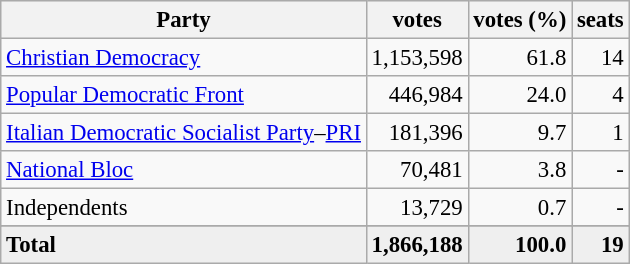<table class="wikitable" style="font-size:95%">
<tr bgcolor="EFEFEF">
<th>Party</th>
<th>votes</th>
<th>votes (%)</th>
<th>seats</th>
</tr>
<tr>
<td><a href='#'>Christian Democracy</a></td>
<td align=right>1,153,598</td>
<td align=right>61.8</td>
<td align=right>14</td>
</tr>
<tr>
<td><a href='#'>Popular Democratic Front</a></td>
<td align=right>446,984</td>
<td align=right>24.0</td>
<td align=right>4</td>
</tr>
<tr>
<td><a href='#'>Italian Democratic Socialist Party</a>–<a href='#'>PRI</a></td>
<td align=right>181,396</td>
<td align=right>9.7</td>
<td align=right>1</td>
</tr>
<tr>
<td><a href='#'>National Bloc</a></td>
<td align=right>70,481</td>
<td align=right>3.8</td>
<td align=right>-</td>
</tr>
<tr>
<td>Independents</td>
<td align=right>13,729</td>
<td align=right>0.7</td>
<td align=right>-</td>
</tr>
<tr>
</tr>
<tr bgcolor="EFEFEF">
<td><strong>Total</strong></td>
<td align=right><strong>1,866,188</strong></td>
<td align=right><strong>100.0</strong></td>
<td align=right><strong>19</strong></td>
</tr>
</table>
